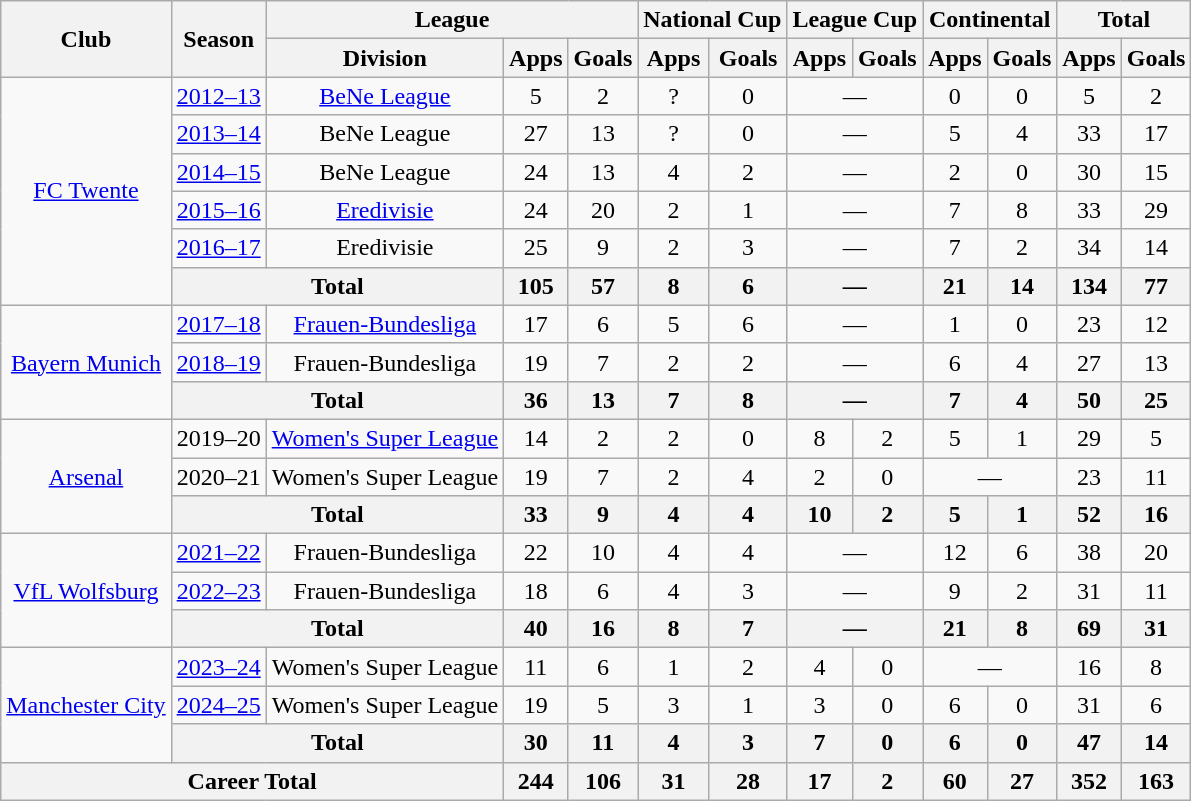<table class="wikitable" style="text-align:center">
<tr>
<th rowspan="2">Club</th>
<th rowspan="2">Season</th>
<th colspan="3">League</th>
<th colspan="2">National Cup</th>
<th colspan="2">League Cup</th>
<th colspan="2">Continental</th>
<th colspan="2">Total</th>
</tr>
<tr>
<th>Division</th>
<th>Apps</th>
<th>Goals</th>
<th>Apps</th>
<th>Goals</th>
<th>Apps</th>
<th>Goals</th>
<th>Apps</th>
<th>Goals</th>
<th>Apps</th>
<th>Goals</th>
</tr>
<tr>
<td rowspan="6"><a href='#'>FC Twente</a></td>
<td><a href='#'>2012–13</a></td>
<td><a href='#'>BeNe League</a></td>
<td>5</td>
<td>2</td>
<td>?</td>
<td>0</td>
<td colspan="2">—</td>
<td>0</td>
<td>0</td>
<td>5</td>
<td>2</td>
</tr>
<tr>
<td><a href='#'>2013–14</a></td>
<td>BeNe League</td>
<td>27</td>
<td>13</td>
<td>?</td>
<td>0</td>
<td colspan="2">—</td>
<td>5</td>
<td>4</td>
<td>33</td>
<td>17</td>
</tr>
<tr>
<td><a href='#'>2014–15</a></td>
<td>BeNe League</td>
<td>24</td>
<td>13</td>
<td>4</td>
<td>2</td>
<td colspan="2">—</td>
<td>2</td>
<td>0</td>
<td>30</td>
<td>15</td>
</tr>
<tr>
<td><a href='#'>2015–16</a></td>
<td><a href='#'>Eredivisie</a></td>
<td>24</td>
<td>20</td>
<td>2</td>
<td>1</td>
<td colspan="2">—</td>
<td>7</td>
<td>8</td>
<td>33</td>
<td>29</td>
</tr>
<tr>
<td><a href='#'>2016–17</a></td>
<td>Eredivisie</td>
<td>25</td>
<td>9</td>
<td>2</td>
<td>3</td>
<td colspan="2">—</td>
<td>7</td>
<td>2</td>
<td>34</td>
<td>14</td>
</tr>
<tr>
<th colspan="2">Total</th>
<th>105</th>
<th>57</th>
<th>8</th>
<th>6</th>
<th colspan="2">—</th>
<th>21</th>
<th>14</th>
<th>134</th>
<th>77</th>
</tr>
<tr>
<td rowspan="3"><a href='#'>Bayern Munich</a></td>
<td><a href='#'>2017–18</a></td>
<td><a href='#'>Frauen-Bundesliga</a></td>
<td>17</td>
<td>6</td>
<td>5</td>
<td>6</td>
<td colspan="2">—</td>
<td>1</td>
<td>0</td>
<td>23</td>
<td>12</td>
</tr>
<tr>
<td><a href='#'>2018–19</a></td>
<td>Frauen-Bundesliga</td>
<td>19</td>
<td>7</td>
<td>2</td>
<td>2</td>
<td colspan="2">—</td>
<td>6</td>
<td>4</td>
<td>27</td>
<td>13</td>
</tr>
<tr>
<th colspan="2">Total</th>
<th>36</th>
<th>13</th>
<th>7</th>
<th>8</th>
<th colspan="2">—</th>
<th>7</th>
<th>4</th>
<th>50</th>
<th>25</th>
</tr>
<tr>
<td rowspan="3"><a href='#'>Arsenal</a></td>
<td>2019–20</td>
<td><a href='#'>Women's Super League</a></td>
<td>14</td>
<td>2</td>
<td>2</td>
<td>0</td>
<td>8</td>
<td>2</td>
<td>5</td>
<td>1</td>
<td>29</td>
<td>5</td>
</tr>
<tr>
<td>2020–21</td>
<td>Women's Super League</td>
<td>19</td>
<td>7</td>
<td>2</td>
<td>4</td>
<td>2</td>
<td>0</td>
<td colspan="2">—</td>
<td>23</td>
<td>11</td>
</tr>
<tr>
<th colspan="2">Total</th>
<th>33</th>
<th>9</th>
<th>4</th>
<th>4</th>
<th>10</th>
<th>2</th>
<th>5</th>
<th>1</th>
<th>52</th>
<th>16</th>
</tr>
<tr>
<td rowspan="3"><a href='#'>VfL Wolfsburg</a></td>
<td><a href='#'>2021–22</a></td>
<td>Frauen-Bundesliga</td>
<td>22</td>
<td>10</td>
<td>4</td>
<td>4</td>
<td colspan="2">—</td>
<td>12</td>
<td>6</td>
<td>38</td>
<td>20</td>
</tr>
<tr>
<td><a href='#'>2022–23</a></td>
<td>Frauen-Bundesliga</td>
<td>18</td>
<td>6</td>
<td>4</td>
<td>3</td>
<td colspan="2">—</td>
<td>9</td>
<td>2</td>
<td>31</td>
<td>11</td>
</tr>
<tr>
<th colspan="2">Total</th>
<th>40</th>
<th>16</th>
<th>8</th>
<th>7</th>
<th colspan="2">—</th>
<th>21</th>
<th>8</th>
<th>69</th>
<th>31</th>
</tr>
<tr>
<td rowspan="3"><a href='#'>Manchester City</a></td>
<td><a href='#'>2023–24</a></td>
<td>Women's Super League</td>
<td>11</td>
<td>6</td>
<td>1</td>
<td>2</td>
<td>4</td>
<td>0</td>
<td colspan="2">—</td>
<td>16</td>
<td>8</td>
</tr>
<tr>
<td><a href='#'>2024–25</a></td>
<td>Women's Super League</td>
<td>19</td>
<td>5</td>
<td>3</td>
<td>1</td>
<td>3</td>
<td>0</td>
<td>6</td>
<td>0</td>
<td>31</td>
<td>6</td>
</tr>
<tr>
<th colspan="2">Total</th>
<th>30</th>
<th>11</th>
<th>4</th>
<th>3</th>
<th>7</th>
<th>0</th>
<th>6</th>
<th>0</th>
<th>47</th>
<th>14</th>
</tr>
<tr>
<th colspan="3">Career Total</th>
<th>244</th>
<th>106</th>
<th>31</th>
<th>28</th>
<th>17</th>
<th>2</th>
<th>60</th>
<th>27</th>
<th>352</th>
<th>163</th>
</tr>
</table>
